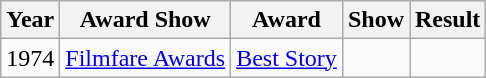<table class="wikitable sortable">
<tr>
<th>Year</th>
<th>Award Show</th>
<th>Award</th>
<th>Show</th>
<th>Result</th>
</tr>
<tr>
<td>1974</td>
<td><a href='#'>Filmfare Awards</a></td>
<td><a href='#'>Best Story</a></td>
<td></td>
<td></td>
</tr>
</table>
